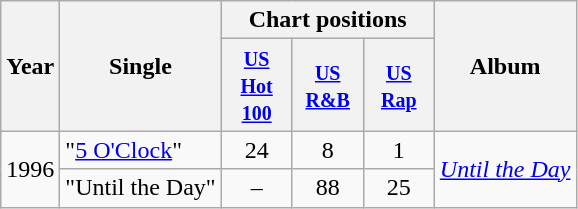<table class="wikitable">
<tr>
<th rowspan="2">Year</th>
<th rowspan="2">Single</th>
<th colspan="3">Chart positions</th>
<th rowspan="2">Album</th>
</tr>
<tr>
<th width="40"><small><a href='#'>US Hot 100</a></small></th>
<th width="40"><small><a href='#'>US R&B</a></small></th>
<th width="40"><small><a href='#'>US Rap</a></small></th>
</tr>
<tr>
<td align="center" rowspan="2">1996</td>
<td align="left">"<a href='#'>5 O'Clock</a>"</td>
<td align="center">24</td>
<td align="center">8</td>
<td align="center">1</td>
<td align="left" rowspan="2"><em><a href='#'>Until the Day</a></em></td>
</tr>
<tr>
<td align="left">"Until the Day"</td>
<td align="center">–</td>
<td align="center">88</td>
<td align="center">25</td>
</tr>
</table>
